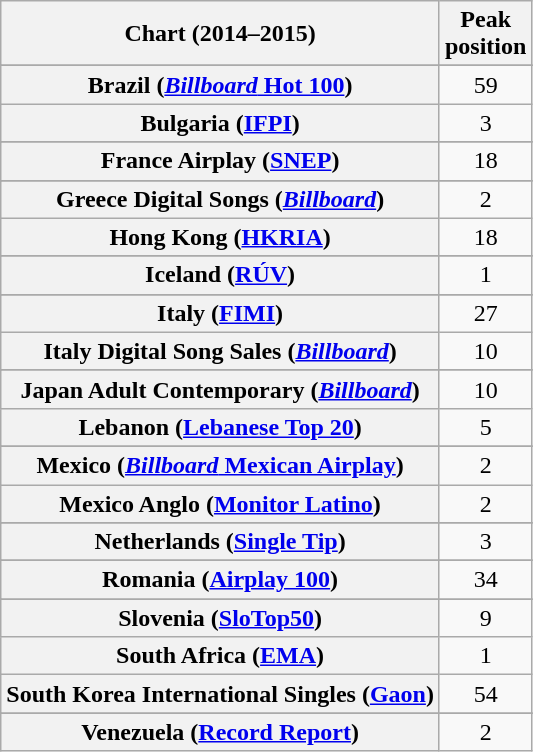<table class="wikitable sortable plainrowheaders" style="text-align:center;">
<tr>
<th scope="col">Chart (2014–2015)</th>
<th scope="col">Peak<br>position</th>
</tr>
<tr>
</tr>
<tr>
</tr>
<tr>
</tr>
<tr>
</tr>
<tr>
<th scope="row">Brazil (<a href='#'><em>Billboard</em> Hot 100</a>)</th>
<td>59</td>
</tr>
<tr>
<th scope="row">Bulgaria (<a href='#'>IFPI</a>)</th>
<td>3</td>
</tr>
<tr>
</tr>
<tr>
</tr>
<tr>
</tr>
<tr>
</tr>
<tr>
</tr>
<tr>
</tr>
<tr>
</tr>
<tr>
</tr>
<tr>
</tr>
<tr>
</tr>
<tr>
<th scope="row">France Airplay (<a href='#'>SNEP</a>)</th>
<td style="text-align:center;">18</td>
</tr>
<tr>
</tr>
<tr>
<th scope="row">Greece Digital Songs (<em><a href='#'>Billboard</a></em>)</th>
<td>2</td>
</tr>
<tr>
<th scope="row">Hong Kong (<a href='#'>HKRIA</a>)</th>
<td>18</td>
</tr>
<tr>
</tr>
<tr>
<th scope="row">Iceland (<a href='#'>RÚV</a>)</th>
<td>1</td>
</tr>
<tr>
</tr>
<tr>
</tr>
<tr>
<th scope="row">Italy (<a href='#'>FIMI</a>)</th>
<td>27</td>
</tr>
<tr>
<th scope="row">Italy Digital Song Sales (<em><a href='#'>Billboard</a></em>)</th>
<td>10</td>
</tr>
<tr>
</tr>
<tr>
<th scope="row">Japan Adult Contemporary (<em><a href='#'>Billboard</a></em>)</th>
<td>10</td>
</tr>
<tr>
<th scope="row">Lebanon (<a href='#'>Lebanese Top 20</a>)</th>
<td>5</td>
</tr>
<tr>
</tr>
<tr>
<th scope="row">Mexico (<a href='#'><em>Billboard</em> Mexican Airplay</a>)</th>
<td>2</td>
</tr>
<tr>
<th scope="row">Mexico Anglo (<a href='#'>Monitor Latino</a>)</th>
<td>2</td>
</tr>
<tr>
</tr>
<tr>
<th scope="row">Netherlands (<a href='#'>Single Tip</a>)</th>
<td>3</td>
</tr>
<tr>
</tr>
<tr>
</tr>
<tr>
</tr>
<tr>
<th scope="row">Romania (<a href='#'>Airplay 100</a>)</th>
<td>34</td>
</tr>
<tr>
</tr>
<tr>
</tr>
<tr>
<th scope="row">Slovenia (<a href='#'>SloTop50</a>)</th>
<td>9</td>
</tr>
<tr>
<th scope="row">South Africa (<a href='#'>EMA</a>)</th>
<td>1</td>
</tr>
<tr>
<th scope="row">South Korea International Singles (<a href='#'>Gaon</a>)</th>
<td>54</td>
</tr>
<tr>
</tr>
<tr>
</tr>
<tr>
</tr>
<tr>
</tr>
<tr>
</tr>
<tr>
</tr>
<tr>
</tr>
<tr>
</tr>
<tr>
</tr>
<tr>
</tr>
<tr>
</tr>
<tr>
<th scope=row>Venezuela (<a href='#'>Record Report</a>)</th>
<td>2</td>
</tr>
</table>
